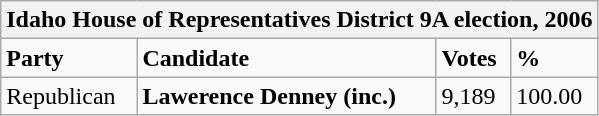<table class="wikitable">
<tr>
<th colspan="4">Idaho House of Representatives District 9A election, 2006</th>
</tr>
<tr>
<td><strong>Party</strong></td>
<td><strong>Candidate</strong></td>
<td><strong>Votes</strong></td>
<td><strong>%</strong></td>
</tr>
<tr>
<td>Republican</td>
<td><strong>Lawerence Denney (inc.)</strong></td>
<td>9,189</td>
<td>100.00</td>
</tr>
</table>
